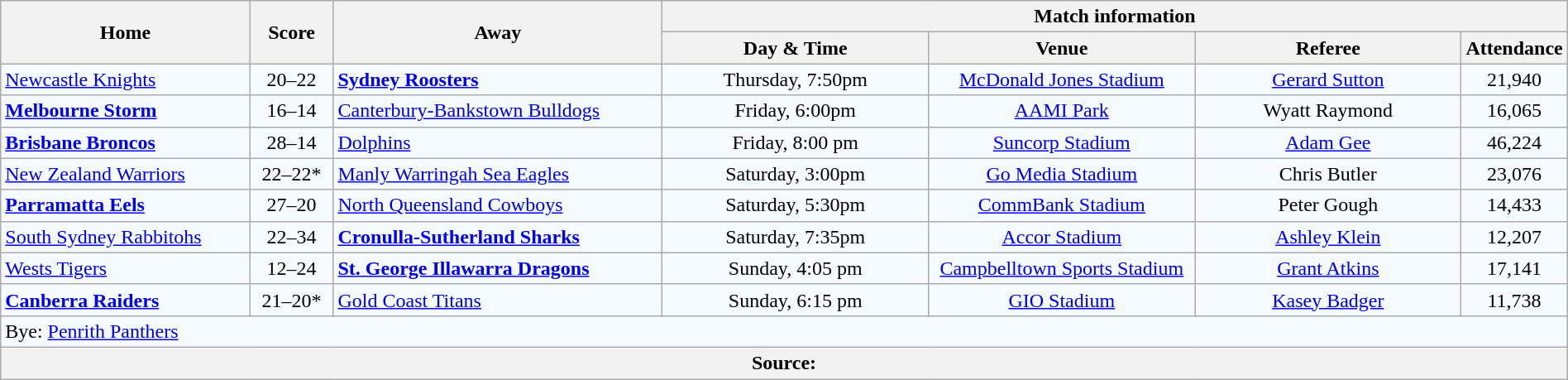<table class="wikitable" style="border-collapse:collapse; text-align:center; width:100%;">
<tr style="text-align:center; background:#f5faff;"  style="background:#c1d8ff;">
<th rowspan="2">Home</th>
<th rowspan="2">Score</th>
<th rowspan="2">Away</th>
<th colspan="4">Match information</th>
</tr>
<tr>
<th width="17%">Day & Time</th>
<th width="17%">Venue</th>
<th width="17%">Referee</th>
<th width="5%">Attendance</th>
</tr>
<tr style="text-align:center; background:#f5faff;">
<td align="left"> <a href='#'>Newcastle Knights</a></td>
<td>20–22</td>
<td align="left"><strong> <a href='#'>Sydney Roosters</a></strong></td>
<td>Thursday, 7:50pm</td>
<td><a href='#'>McDonald Jones Stadium</a></td>
<td><a href='#'>Gerard Sutton</a></td>
<td>21,940</td>
</tr>
<tr style="text-align:center; background:#f5faff;">
<td align="left"><strong> <a href='#'>Melbourne Storm</a></strong></td>
<td>16–14</td>
<td align="left"> <a href='#'>Canterbury-Bankstown Bulldogs</a></td>
<td>Friday, 6:00pm</td>
<td><a href='#'>AAMI Park</a></td>
<td>Wyatt Raymond</td>
<td>16,065</td>
</tr>
<tr style="text-align:center; background:#f5faff;">
<td align="left"><strong> <a href='#'>Brisbane Broncos</a></strong></td>
<td>28–14</td>
<td align="left"> <a href='#'>Dolphins</a></td>
<td>Friday, 8:00 pm</td>
<td><a href='#'>Suncorp Stadium</a></td>
<td><a href='#'>Adam Gee</a></td>
<td>46,224</td>
</tr>
<tr style="text-align:center; background:#f5faff;">
<td align="left"> <a href='#'>New Zealand Warriors</a></td>
<td>22–22*</td>
<td align="left"> <a href='#'>Manly Warringah Sea Eagles</a></td>
<td>Saturday, 3:00pm</td>
<td><a href='#'>Go Media Stadium</a></td>
<td>Chris Butler</td>
<td>23,076</td>
</tr>
<tr style="text-align:center; background:#f5faff;">
<td align="left"><strong> <a href='#'>Parramatta Eels</a></strong></td>
<td>27–20</td>
<td align="left"> <a href='#'>North Queensland Cowboys</a></td>
<td>Saturday, 5:30pm</td>
<td><a href='#'>CommBank Stadium</a></td>
<td>Peter Gough</td>
<td>14,433</td>
</tr>
<tr style="text-align:center; background:#f5faff;">
<td align="left"> <a href='#'>South Sydney Rabbitohs</a></td>
<td>22–34</td>
<td align="left"><strong> <a href='#'>Cronulla-Sutherland Sharks</a></strong></td>
<td>Saturday, 7:35pm</td>
<td><a href='#'>Accor Stadium</a></td>
<td><a href='#'>Ashley Klein</a></td>
<td>12,207</td>
</tr>
<tr style="text-align:center; background:#f5faff;">
<td align="left"> <a href='#'>Wests Tigers</a></td>
<td>12–24</td>
<td align="left"><strong> <a href='#'>St. George Illawarra Dragons</a></strong></td>
<td>Sunday, 4:05 pm</td>
<td><a href='#'>Campbelltown Sports Stadium</a></td>
<td><a href='#'>Grant Atkins</a></td>
<td>17,141</td>
</tr>
<tr style="text-align:center; background:#f5faff;">
<td align="left"><strong> <a href='#'>Canberra Raiders</a></strong></td>
<td>21–20*</td>
<td align="left"> <a href='#'>Gold Coast Titans</a></td>
<td>Sunday, 6:15 pm</td>
<td><a href='#'>GIO Stadium</a></td>
<td><a href='#'>Kasey Badger</a></td>
<td>11,738</td>
</tr>
<tr style="text-align:center; background:#f5faff;">
<td colspan="7" align="left">Bye:  <a href='#'>Penrith Panthers</a></td>
</tr>
<tr>
<th colspan="7" align="left">Source:</th>
</tr>
</table>
